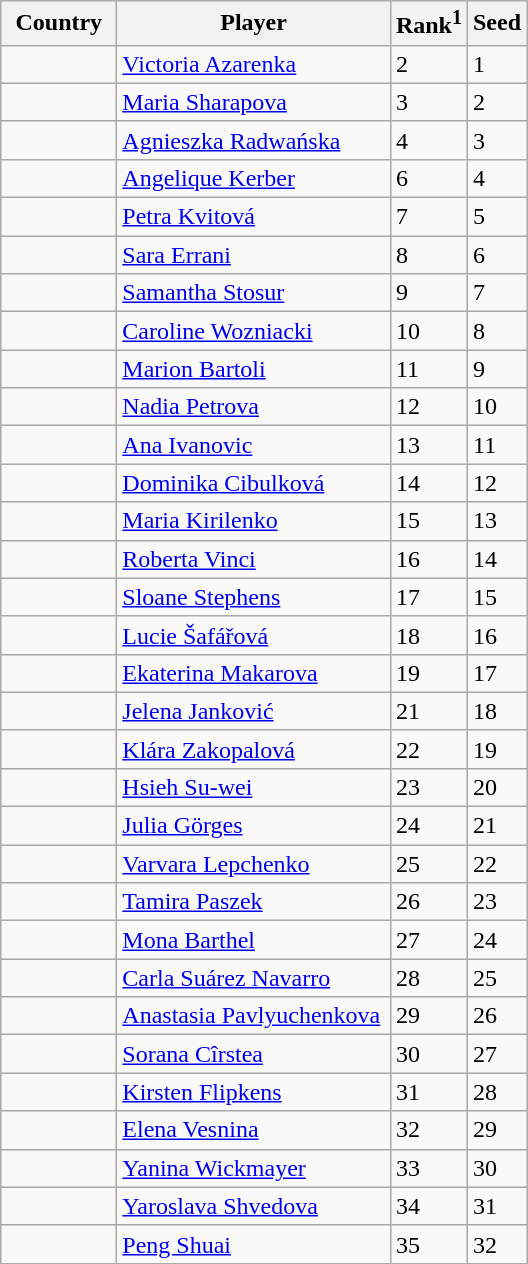<table class="sortable wikitable">
<tr>
<th width="70">Country</th>
<th width="175">Player</th>
<th>Rank<sup>1</sup></th>
<th>Seed</th>
</tr>
<tr>
<td></td>
<td><a href='#'>Victoria Azarenka</a></td>
<td>2</td>
<td>1</td>
</tr>
<tr>
<td></td>
<td><a href='#'>Maria Sharapova</a></td>
<td>3</td>
<td>2</td>
</tr>
<tr>
<td></td>
<td><a href='#'>Agnieszka Radwańska</a></td>
<td>4</td>
<td>3</td>
</tr>
<tr>
<td></td>
<td><a href='#'>Angelique Kerber</a></td>
<td>6</td>
<td>4</td>
</tr>
<tr>
<td></td>
<td><a href='#'>Petra Kvitová</a></td>
<td>7</td>
<td>5</td>
</tr>
<tr>
<td></td>
<td><a href='#'>Sara Errani</a></td>
<td>8</td>
<td>6</td>
</tr>
<tr>
<td></td>
<td><a href='#'>Samantha Stosur</a></td>
<td>9</td>
<td>7</td>
</tr>
<tr>
<td></td>
<td><a href='#'>Caroline Wozniacki</a></td>
<td>10</td>
<td>8</td>
</tr>
<tr>
<td></td>
<td><a href='#'>Marion Bartoli</a></td>
<td>11</td>
<td>9</td>
</tr>
<tr>
<td></td>
<td><a href='#'>Nadia Petrova</a></td>
<td>12</td>
<td>10</td>
</tr>
<tr>
<td></td>
<td><a href='#'>Ana Ivanovic</a></td>
<td>13</td>
<td>11</td>
</tr>
<tr>
<td></td>
<td><a href='#'>Dominika Cibulková</a></td>
<td>14</td>
<td>12</td>
</tr>
<tr>
<td></td>
<td><a href='#'>Maria Kirilenko</a></td>
<td>15</td>
<td>13</td>
</tr>
<tr>
<td></td>
<td><a href='#'>Roberta Vinci</a></td>
<td>16</td>
<td>14</td>
</tr>
<tr>
<td></td>
<td><a href='#'>Sloane Stephens</a></td>
<td>17</td>
<td>15</td>
</tr>
<tr>
<td></td>
<td><a href='#'>Lucie Šafářová</a></td>
<td>18</td>
<td>16</td>
</tr>
<tr>
<td></td>
<td><a href='#'>Ekaterina Makarova</a></td>
<td>19</td>
<td>17</td>
</tr>
<tr>
<td></td>
<td><a href='#'>Jelena Janković</a></td>
<td>21</td>
<td>18</td>
</tr>
<tr>
<td></td>
<td><a href='#'>Klára Zakopalová</a></td>
<td>22</td>
<td>19</td>
</tr>
<tr>
<td></td>
<td><a href='#'>Hsieh Su-wei</a></td>
<td>23</td>
<td>20</td>
</tr>
<tr>
<td></td>
<td><a href='#'>Julia Görges</a></td>
<td>24</td>
<td>21</td>
</tr>
<tr>
<td></td>
<td><a href='#'>Varvara Lepchenko</a></td>
<td>25</td>
<td>22</td>
</tr>
<tr>
<td></td>
<td><a href='#'>Tamira Paszek</a></td>
<td>26</td>
<td>23</td>
</tr>
<tr>
<td></td>
<td><a href='#'>Mona Barthel</a></td>
<td>27</td>
<td>24</td>
</tr>
<tr>
<td></td>
<td><a href='#'>Carla Suárez Navarro</a></td>
<td>28</td>
<td>25</td>
</tr>
<tr>
<td></td>
<td><a href='#'>Anastasia Pavlyuchenkova</a></td>
<td>29</td>
<td>26</td>
</tr>
<tr>
<td></td>
<td><a href='#'>Sorana Cîrstea</a></td>
<td>30</td>
<td>27</td>
</tr>
<tr>
<td></td>
<td><a href='#'>Kirsten Flipkens</a></td>
<td>31</td>
<td>28</td>
</tr>
<tr>
<td></td>
<td><a href='#'>Elena Vesnina</a></td>
<td>32</td>
<td>29</td>
</tr>
<tr>
<td></td>
<td><a href='#'>Yanina Wickmayer</a></td>
<td>33</td>
<td>30</td>
</tr>
<tr>
<td></td>
<td><a href='#'>Yaroslava Shvedova</a></td>
<td>34</td>
<td>31</td>
</tr>
<tr>
<td></td>
<td><a href='#'>Peng Shuai</a></td>
<td>35</td>
<td>32</td>
</tr>
</table>
